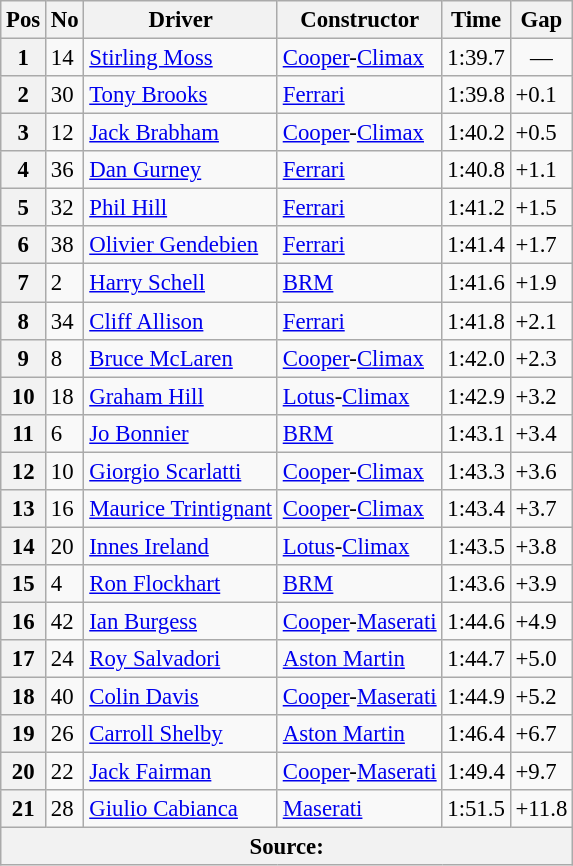<table class="wikitable sortable" style="font-size: 95%">
<tr>
<th>Pos</th>
<th>No</th>
<th>Driver</th>
<th>Constructor</th>
<th>Time</th>
<th>Gap</th>
</tr>
<tr>
<th>1</th>
<td>14</td>
<td> <a href='#'>Stirling Moss</a></td>
<td><a href='#'>Cooper</a>-<a href='#'>Climax</a></td>
<td>1:39.7</td>
<td align="center">—</td>
</tr>
<tr>
<th>2</th>
<td>30</td>
<td> <a href='#'>Tony Brooks</a></td>
<td><a href='#'>Ferrari</a></td>
<td>1:39.8</td>
<td>+0.1</td>
</tr>
<tr>
<th>3</th>
<td>12</td>
<td> <a href='#'>Jack Brabham</a></td>
<td><a href='#'>Cooper</a>-<a href='#'>Climax</a></td>
<td>1:40.2</td>
<td>+0.5</td>
</tr>
<tr>
<th>4</th>
<td>36</td>
<td> <a href='#'>Dan Gurney</a></td>
<td><a href='#'>Ferrari</a></td>
<td>1:40.8</td>
<td>+1.1</td>
</tr>
<tr>
<th>5</th>
<td>32</td>
<td> <a href='#'>Phil Hill</a></td>
<td><a href='#'>Ferrari</a></td>
<td>1:41.2</td>
<td>+1.5</td>
</tr>
<tr>
<th>6</th>
<td>38</td>
<td> <a href='#'>Olivier Gendebien</a></td>
<td><a href='#'>Ferrari</a></td>
<td>1:41.4</td>
<td>+1.7</td>
</tr>
<tr>
<th>7</th>
<td>2</td>
<td> <a href='#'>Harry Schell</a></td>
<td><a href='#'>BRM</a></td>
<td>1:41.6</td>
<td>+1.9</td>
</tr>
<tr>
<th>8</th>
<td>34</td>
<td> <a href='#'>Cliff Allison</a></td>
<td><a href='#'>Ferrari</a></td>
<td>1:41.8</td>
<td>+2.1</td>
</tr>
<tr>
<th>9</th>
<td>8</td>
<td> <a href='#'>Bruce McLaren</a></td>
<td><a href='#'>Cooper</a>-<a href='#'>Climax</a></td>
<td>1:42.0</td>
<td>+2.3</td>
</tr>
<tr>
<th>10</th>
<td>18</td>
<td> <a href='#'>Graham Hill</a></td>
<td><a href='#'>Lotus</a>-<a href='#'>Climax</a></td>
<td>1:42.9</td>
<td>+3.2</td>
</tr>
<tr>
<th>11</th>
<td>6</td>
<td> <a href='#'>Jo Bonnier</a></td>
<td><a href='#'>BRM</a></td>
<td>1:43.1</td>
<td>+3.4</td>
</tr>
<tr>
<th>12</th>
<td>10</td>
<td> <a href='#'>Giorgio Scarlatti</a></td>
<td><a href='#'>Cooper</a>-<a href='#'>Climax</a></td>
<td>1:43.3</td>
<td>+3.6</td>
</tr>
<tr>
<th>13</th>
<td>16</td>
<td> <a href='#'>Maurice Trintignant</a></td>
<td><a href='#'>Cooper</a>-<a href='#'>Climax</a></td>
<td>1:43.4</td>
<td>+3.7</td>
</tr>
<tr>
<th>14</th>
<td>20</td>
<td> <a href='#'>Innes Ireland</a></td>
<td><a href='#'>Lotus</a>-<a href='#'>Climax</a></td>
<td>1:43.5</td>
<td>+3.8</td>
</tr>
<tr>
<th>15</th>
<td>4</td>
<td> <a href='#'>Ron Flockhart</a></td>
<td><a href='#'>BRM</a></td>
<td>1:43.6</td>
<td>+3.9</td>
</tr>
<tr>
<th>16</th>
<td>42</td>
<td> <a href='#'>Ian Burgess</a></td>
<td><a href='#'>Cooper</a>-<a href='#'>Maserati</a></td>
<td>1:44.6</td>
<td>+4.9</td>
</tr>
<tr>
<th>17</th>
<td>24</td>
<td> <a href='#'>Roy Salvadori</a></td>
<td><a href='#'>Aston Martin</a></td>
<td>1:44.7</td>
<td>+5.0</td>
</tr>
<tr>
<th>18</th>
<td>40</td>
<td> <a href='#'>Colin Davis</a></td>
<td><a href='#'>Cooper</a>-<a href='#'>Maserati</a></td>
<td>1:44.9</td>
<td>+5.2</td>
</tr>
<tr>
<th>19</th>
<td>26</td>
<td> <a href='#'>Carroll Shelby</a></td>
<td><a href='#'>Aston Martin</a></td>
<td>1:46.4</td>
<td>+6.7</td>
</tr>
<tr>
<th>20</th>
<td>22</td>
<td> <a href='#'>Jack Fairman</a></td>
<td><a href='#'>Cooper</a>-<a href='#'>Maserati</a></td>
<td>1:49.4</td>
<td>+9.7</td>
</tr>
<tr>
<th>21</th>
<td>28</td>
<td> <a href='#'>Giulio Cabianca</a></td>
<td><a href='#'>Maserati</a></td>
<td>1:51.5</td>
<td>+11.8</td>
</tr>
<tr>
<th colspan="6">Source:</th>
</tr>
</table>
